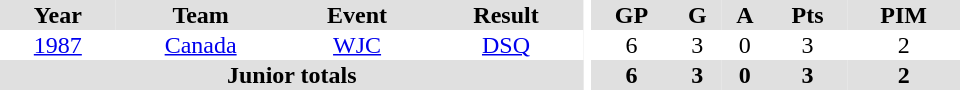<table border="0" cellpadding="1" cellspacing="0" ID="Table3" style="text-align:center; width:40em">
<tr ALIGN="center" bgcolor="#e0e0e0">
<th>Year</th>
<th>Team</th>
<th>Event</th>
<th>Result</th>
<th rowspan="99" bgcolor="#ffffff"></th>
<th>GP</th>
<th>G</th>
<th>A</th>
<th>Pts</th>
<th>PIM</th>
</tr>
<tr>
<td><a href='#'>1987</a></td>
<td><a href='#'>Canada</a></td>
<td><a href='#'>WJC</a></td>
<td><a href='#'>DSQ</a></td>
<td>6</td>
<td>3</td>
<td>0</td>
<td>3</td>
<td>2</td>
</tr>
<tr bgcolor="#e0e0e0">
<th colspan="4">Junior totals</th>
<th>6</th>
<th>3</th>
<th>0</th>
<th>3</th>
<th>2</th>
</tr>
</table>
